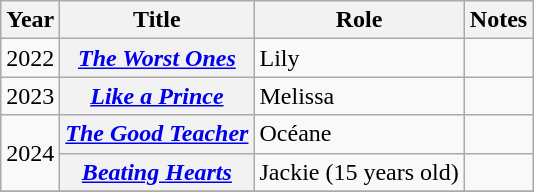<table class="wikitable plainrowheaders sortable">
<tr>
<th>Year</th>
<th>Title</th>
<th>Role</th>
<th>Notes</th>
</tr>
<tr>
<td>2022</td>
<th scope="row"><em><a href='#'>The Worst Ones</a></em></th>
<td>Lily</td>
<td></td>
</tr>
<tr>
<td>2023</td>
<th scope="row"><em><a href='#'>Like a Prince</a></em></th>
<td>Melissa</td>
<td></td>
</tr>
<tr>
<td rowspan=2>2024</td>
<th scope="row"><em><a href='#'>The Good Teacher</a></em></th>
<td>Océane</td>
<td></td>
</tr>
<tr>
<th scope="row"><em><a href='#'>Beating Hearts</a></em></th>
<td>Jackie (15 years old)</td>
<td></td>
</tr>
<tr>
</tr>
</table>
